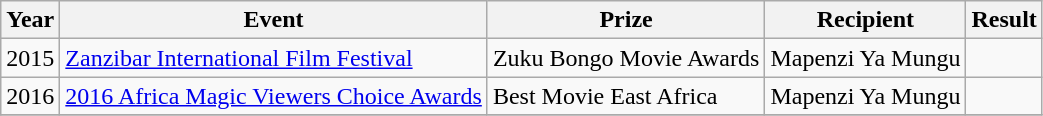<table class="wikitable">
<tr>
<th>Year</th>
<th>Event</th>
<th>Prize</th>
<th>Recipient</th>
<th>Result</th>
</tr>
<tr>
<td>2015</td>
<td><a href='#'>Zanzibar International Film Festival</a></td>
<td>Zuku Bongo Movie Awards</td>
<td>Mapenzi Ya Mungu</td>
<td></td>
</tr>
<tr>
<td>2016</td>
<td><a href='#'>2016 Africa Magic Viewers Choice Awards</a></td>
<td>Best Movie East Africa</td>
<td>Mapenzi Ya Mungu</td>
<td></td>
</tr>
<tr>
</tr>
</table>
